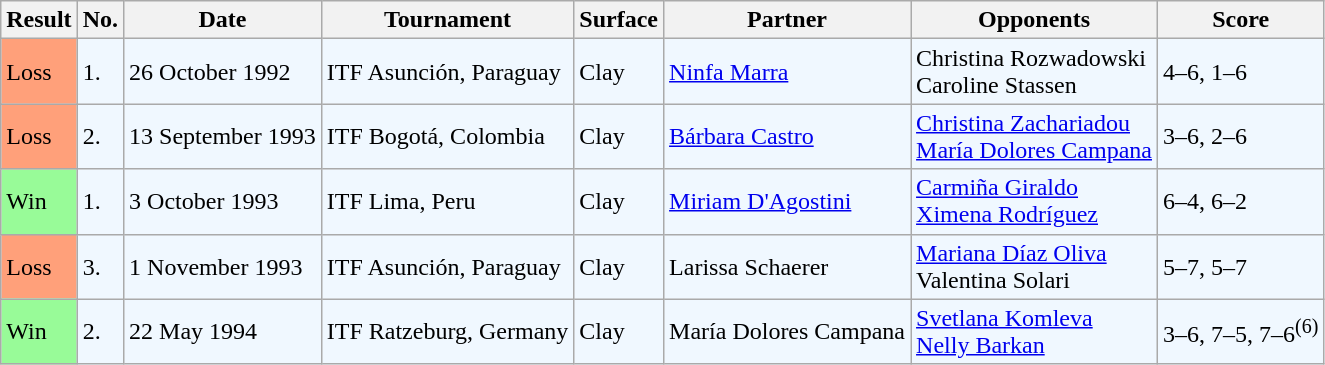<table class="sortable wikitable">
<tr>
<th>Result</th>
<th>No.</th>
<th>Date</th>
<th>Tournament</th>
<th>Surface</th>
<th>Partner</th>
<th>Opponents</th>
<th class="unsortable">Score</th>
</tr>
<tr style="background:#f0f8ff;">
<td style="background:#ffa07a;">Loss</td>
<td>1.</td>
<td>26 October 1992</td>
<td>ITF Asunción, Paraguay</td>
<td>Clay</td>
<td> <a href='#'>Ninfa Marra</a></td>
<td> Christina Rozwadowski <br>  Caroline Stassen</td>
<td>4–6, 1–6</td>
</tr>
<tr style="background:#f0f8ff;">
<td style="background:#ffa07a;">Loss</td>
<td>2.</td>
<td>13 September 1993</td>
<td>ITF Bogotá, Colombia</td>
<td>Clay</td>
<td> <a href='#'>Bárbara Castro</a></td>
<td> <a href='#'>Christina Zachariadou</a> <br>  <a href='#'>María Dolores Campana</a></td>
<td>3–6, 2–6</td>
</tr>
<tr style="background:#f0f8ff;">
<td style="background:#98fb98;">Win</td>
<td>1.</td>
<td>3 October 1993</td>
<td>ITF Lima, Peru</td>
<td>Clay</td>
<td> <a href='#'>Miriam D'Agostini</a></td>
<td> <a href='#'>Carmiña Giraldo</a> <br>  <a href='#'>Ximena Rodríguez</a></td>
<td>6–4, 6–2</td>
</tr>
<tr style="background:#f0f8ff;">
<td style="background:#ffa07a;">Loss</td>
<td>3.</td>
<td>1 November 1993</td>
<td>ITF Asunción, Paraguay</td>
<td>Clay</td>
<td> Larissa Schaerer</td>
<td> <a href='#'>Mariana Díaz Oliva</a> <br>  Valentina Solari</td>
<td>5–7, 5–7</td>
</tr>
<tr style="background:#f0f8ff;">
<td style="background:#98fb98;">Win</td>
<td>2.</td>
<td>22 May 1994</td>
<td>ITF Ratzeburg, Germany</td>
<td>Clay</td>
<td> María Dolores Campana</td>
<td> <a href='#'>Svetlana Komleva</a> <br>  <a href='#'>Nelly Barkan</a></td>
<td>3–6, 7–5, 7–6<sup>(6)</sup></td>
</tr>
</table>
